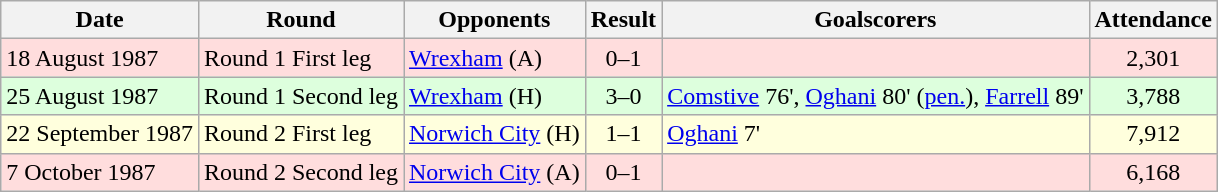<table class="wikitable">
<tr>
<th>Date</th>
<th>Round</th>
<th>Opponents</th>
<th>Result</th>
<th>Goalscorers</th>
<th>Attendance</th>
</tr>
<tr bgcolor="#ffdddd">
<td>18 August 1987</td>
<td>Round 1 First leg</td>
<td><a href='#'>Wrexham</a> (A)</td>
<td align="center">0–1</td>
<td></td>
<td align="center">2,301</td>
</tr>
<tr bgcolor="#ddffdd">
<td>25 August 1987</td>
<td>Round 1 Second leg</td>
<td><a href='#'>Wrexham</a> (H)</td>
<td align="center">3–0</td>
<td><a href='#'>Comstive</a> 76', <a href='#'>Oghani</a> 80' (<a href='#'>pen.</a>), <a href='#'>Farrell</a> 89'</td>
<td align="center">3,788</td>
</tr>
<tr bgcolor="#ffffdd">
<td>22 September 1987</td>
<td>Round 2 First leg</td>
<td><a href='#'>Norwich City</a> (H)</td>
<td align="center">1–1</td>
<td><a href='#'>Oghani</a> 7'</td>
<td align="center">7,912</td>
</tr>
<tr bgcolor="#ffdddd">
<td>7 October 1987</td>
<td>Round 2 Second leg</td>
<td><a href='#'>Norwich City</a> (A)</td>
<td align="center">0–1</td>
<td></td>
<td align="center">6,168</td>
</tr>
</table>
